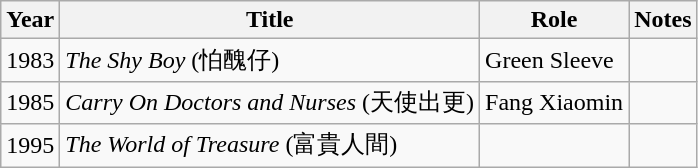<table class="wikitable sortable">
<tr>
<th>Year</th>
<th>Title</th>
<th>Role</th>
<th>Notes</th>
</tr>
<tr>
<td>1983</td>
<td><em>The Shy Boy</em> (怕醜仔)</td>
<td>Green Sleeve</td>
<td></td>
</tr>
<tr>
<td>1985</td>
<td><em>Carry On Doctors and Nurses</em> (天使出更)</td>
<td>Fang Xiaomin</td>
<td></td>
</tr>
<tr>
<td>1995</td>
<td><em>The World of Treasure</em> (富貴人間)</td>
<td></td>
<td></td>
</tr>
</table>
